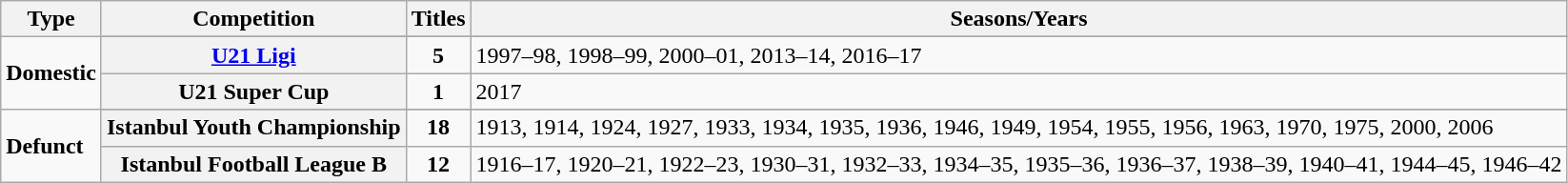<table class="wikitable plainrowheaders">
<tr>
<th scope=col>Type</th>
<th scope=col>Competition</th>
<th scope=col>Titles</th>
<th scope=col>Seasons/Years</th>
</tr>
<tr>
<td rowspan="3"><strong>Domestic</strong></td>
</tr>
<tr>
<th scope=col><a href='#'>U21 Ligi</a></th>
<td align="center"><strong>5</strong></td>
<td>1997–98, 1998–99, 2000–01, 2013–14, 2016–17</td>
</tr>
<tr>
<th scope=col>U21 Super Cup</th>
<td align="center"><strong>1</strong></td>
<td>2017</td>
</tr>
<tr>
<td rowspan="3"><strong>Defunct</strong></td>
</tr>
<tr>
<th scope=col>Istanbul Youth Championship</th>
<td align="center"><strong>18</strong></td>
<td>1913, 1914, 1924, 1927, 1933, 1934, 1935, 1936, 1946, 1949, 1954, 1955, 1956, 1963, 1970, 1975, 2000, 2006</td>
</tr>
<tr>
<th scope=col>Istanbul Football League B</th>
<td align="center"><strong>12</strong></td>
<td>1916–17, 1920–21, 1922–23, 1930–31, 1932–33, 1934–35, 1935–36, 1936–37, 1938–39, 1940–41, 1944–45, 1946–42</td>
</tr>
</table>
